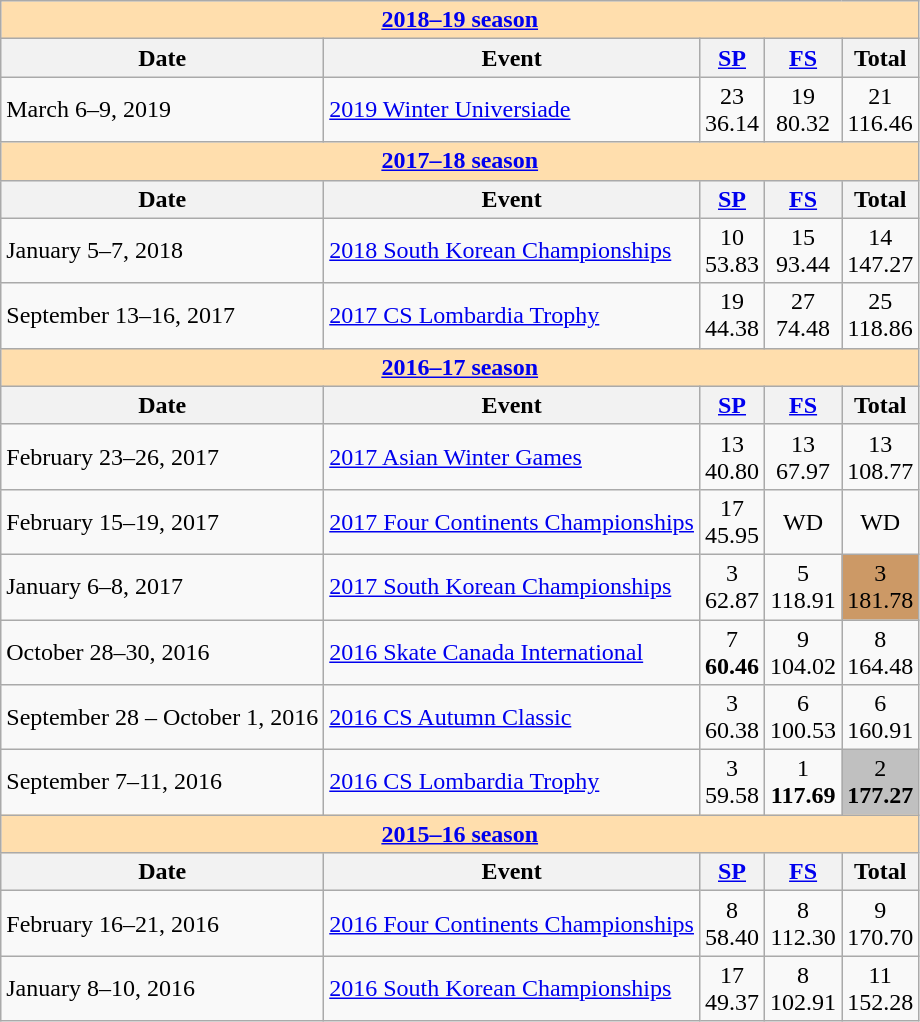<table class="wikitable">
<tr>
<td style="background-color: #ffdead;" colspan=6 align=center><strong><a href='#'>2018–19 season</a></strong></td>
</tr>
<tr>
<th>Date</th>
<th>Event</th>
<th><a href='#'>SP</a></th>
<th><a href='#'>FS</a></th>
<th>Total</th>
</tr>
<tr>
<td>March 6–9, 2019</td>
<td><a href='#'>2019 Winter Universiade</a></td>
<td align=center>23 <br> 36.14</td>
<td align=center>19 <br> 80.32</td>
<td align=center>21 <br> 116.46</td>
</tr>
<tr>
<td style="background-color: #ffdead;" colspan=6 align=center><strong><a href='#'>2017–18 season</a></strong></td>
</tr>
<tr>
<th>Date</th>
<th>Event</th>
<th><a href='#'>SP</a></th>
<th><a href='#'>FS</a></th>
<th>Total</th>
</tr>
<tr>
<td>January 5–7, 2018</td>
<td><a href='#'>2018 South Korean Championships</a></td>
<td align=center>10 <br> 53.83</td>
<td align=center>15 <br> 93.44</td>
<td align=center>14 <br> 147.27</td>
</tr>
<tr>
<td>September 13–16, 2017</td>
<td><a href='#'>2017 CS Lombardia Trophy</a></td>
<td align=center>19 <br> 44.38</td>
<td align=center>27 <br> 74.48</td>
<td align=center>25 <br> 118.86</td>
</tr>
<tr>
<td style="background-color: #ffdead;" colspan=6 align=center><strong><a href='#'>2016–17 season</a></strong></td>
</tr>
<tr>
<th>Date</th>
<th>Event</th>
<th><a href='#'>SP</a></th>
<th><a href='#'>FS</a></th>
<th>Total</th>
</tr>
<tr>
<td>February 23–26, 2017</td>
<td><a href='#'>2017 Asian Winter Games</a></td>
<td align=center>13 <br> 40.80</td>
<td align=center>13 <br> 67.97</td>
<td align=center>13 <br> 108.77</td>
</tr>
<tr>
<td>February 15–19, 2017</td>
<td><a href='#'>2017 Four Continents Championships</a></td>
<td align=center>17 <br> 45.95</td>
<td align=center>WD</td>
<td align=center>WD</td>
</tr>
<tr>
<td>January 6–8, 2017</td>
<td><a href='#'>2017 South Korean Championships</a></td>
<td align=center>3 <br> 62.87</td>
<td align=center>5 <br> 118.91</td>
<td align=center bgcolor=cc9966>3 <br> 181.78</td>
</tr>
<tr>
<td>October 28–30, 2016</td>
<td><a href='#'>2016 Skate Canada International</a></td>
<td align=center>7 <br> <strong>60.46</strong></td>
<td align=center>9 <br> 104.02</td>
<td align=center>8 <br> 164.48</td>
</tr>
<tr>
<td>September 28 – October 1, 2016</td>
<td><a href='#'>2016 CS Autumn Classic</a></td>
<td align=center>3 <br> 60.38</td>
<td align=center>6 <br> 100.53</td>
<td align=center>6 <br> 160.91</td>
</tr>
<tr>
<td>September 7–11, 2016</td>
<td><a href='#'>2016 CS Lombardia Trophy</a></td>
<td align=center>3 <br> 59.58</td>
<td align=center>1 <br> <strong>117.69</strong></td>
<td align=center bgcolor=silver>2 <br> <strong>177.27</strong></td>
</tr>
<tr>
<td style="background-color: #ffdead; " colspan=6 align=center><strong><a href='#'>2015–16 season</a></strong></td>
</tr>
<tr>
<th>Date</th>
<th>Event</th>
<th><a href='#'>SP</a></th>
<th><a href='#'>FS</a></th>
<th>Total</th>
</tr>
<tr>
<td>February 16–21, 2016</td>
<td><a href='#'>2016 Four Continents Championships</a></td>
<td align=center>8 <br> 58.40</td>
<td align=center>8 <br> 112.30</td>
<td align=center>9 <br> 170.70</td>
</tr>
<tr>
<td>January 8–10, 2016</td>
<td><a href='#'>2016 South Korean Championships</a></td>
<td align=center>17 <br> 49.37</td>
<td align=center>8 <br> 102.91</td>
<td align=center>11 <br> 152.28</td>
</tr>
</table>
